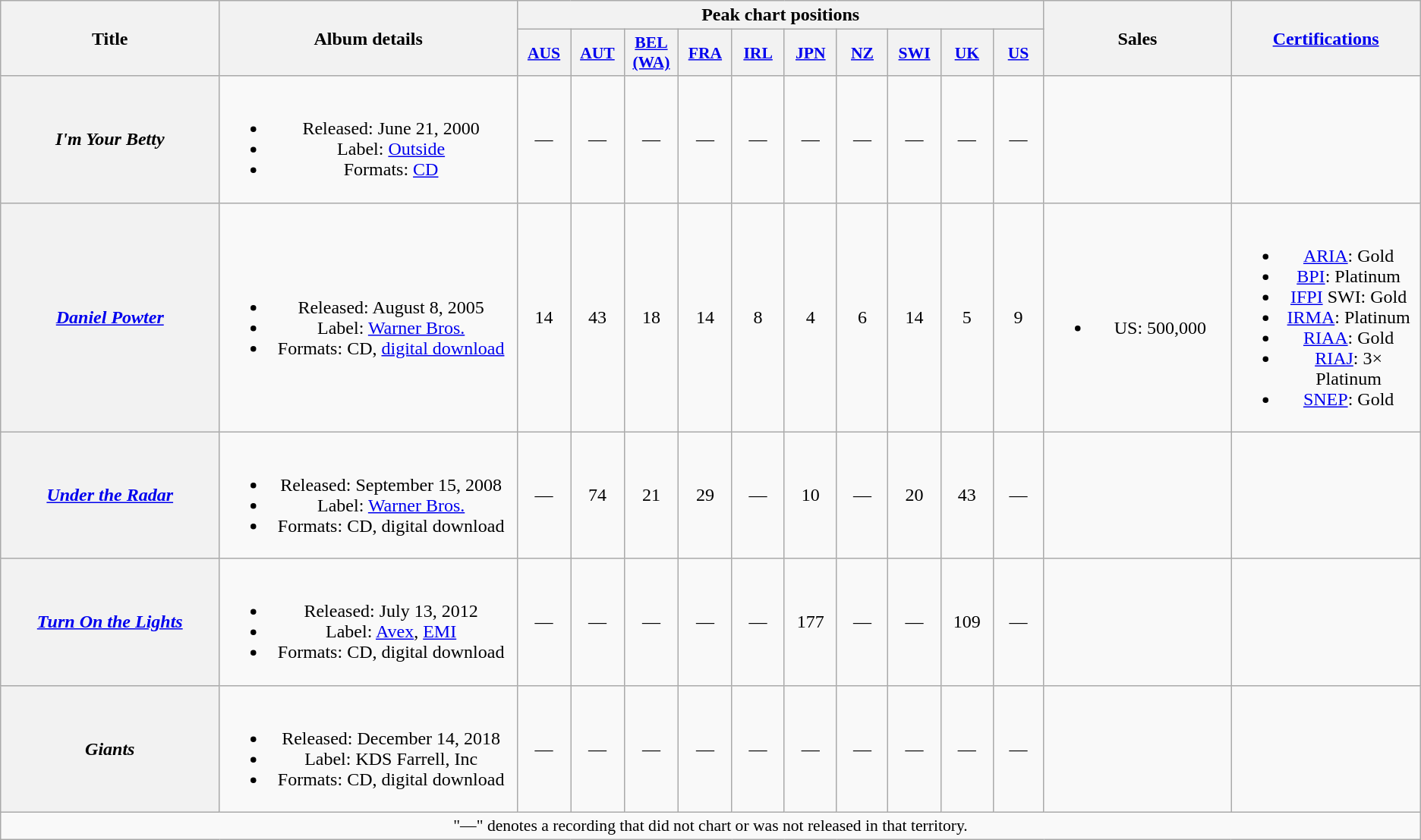<table class="wikitable plainrowheaders" style="text-align:center;">
<tr>
<th scope="col" rowspan="2" style="width:14em;">Title</th>
<th scope="col" rowspan="2" style="width:18.5em;">Album details</th>
<th scope="col" colspan="10">Peak chart positions</th>
<th scope="col" rowspan="2" style="width:11em;">Sales</th>
<th scope="col" rowspan="2" style="width:11em;"><a href='#'>Certifications</a></th>
</tr>
<tr>
<th scope="col" style="width:3em;font-size:90%;"><a href='#'>AUS</a><br></th>
<th scope="col" style="width:3em;font-size:90%;"><a href='#'>AUT</a><br></th>
<th scope="col" style="width:3em;font-size:90%;"><a href='#'>BEL<br>(WA)</a><br></th>
<th scope="col" style="width:3em;font-size:90%;"><a href='#'>FRA</a><br></th>
<th scope="col" style="width:3em;font-size:90%;"><a href='#'>IRL</a><br></th>
<th scope="col" style="width:3em;font-size:90%;"><a href='#'>JPN</a><br></th>
<th scope="col" style="width:3em;font-size:90%;"><a href='#'>NZ</a><br></th>
<th scope="col" style="width:3em;font-size:90%;"><a href='#'>SWI</a><br></th>
<th scope="col" style="width:3em;font-size:90%;"><a href='#'>UK</a><br></th>
<th scope="col" style="width:3em;font-size:90%;"><a href='#'>US</a><br></th>
</tr>
<tr>
<th scope="row"><em>I'm Your Betty</em></th>
<td><br><ul><li>Released: June 21, 2000</li><li>Label: <a href='#'>Outside</a></li><li>Formats: <a href='#'>CD</a></li></ul></td>
<td>—</td>
<td>—</td>
<td>—</td>
<td>—</td>
<td>—</td>
<td>—</td>
<td>—</td>
<td>—</td>
<td>—</td>
<td>—</td>
<td></td>
<td></td>
</tr>
<tr>
<th scope="row"><em><a href='#'>Daniel Powter</a></em></th>
<td><br><ul><li>Released: August 8, 2005</li><li>Label: <a href='#'>Warner Bros.</a></li><li>Formats: CD, <a href='#'>digital download</a></li></ul></td>
<td>14</td>
<td>43</td>
<td>18</td>
<td>14</td>
<td>8</td>
<td>4</td>
<td>6</td>
<td>14</td>
<td>5</td>
<td>9</td>
<td><br><ul><li>US: 500,000</li></ul></td>
<td><br><ul><li><a href='#'>ARIA</a>: Gold</li><li><a href='#'>BPI</a>: Platinum</li><li><a href='#'>IFPI</a> SWI: Gold</li><li><a href='#'>IRMA</a>: Platinum</li><li><a href='#'>RIAA</a>: Gold</li><li><a href='#'>RIAJ</a>: 3× Platinum</li><li><a href='#'>SNEP</a>: Gold</li></ul></td>
</tr>
<tr>
<th scope="row"><em><a href='#'>Under the Radar</a></em></th>
<td><br><ul><li>Released: September 15, 2008</li><li>Label: <a href='#'>Warner Bros.</a></li><li>Formats: CD, digital download</li></ul></td>
<td>—</td>
<td>74</td>
<td>21</td>
<td>29</td>
<td>—</td>
<td>10</td>
<td>—</td>
<td>20</td>
<td>43</td>
<td>—</td>
<td></td>
<td></td>
</tr>
<tr>
<th scope="row"><em><a href='#'>Turn On the Lights</a></em></th>
<td><br><ul><li>Released: July 13, 2012</li><li>Label: <a href='#'>Avex</a>, <a href='#'>EMI</a></li><li>Formats: CD, digital download</li></ul></td>
<td>—</td>
<td>—</td>
<td>—</td>
<td>—</td>
<td>—</td>
<td>177</td>
<td>—</td>
<td>—</td>
<td>109</td>
<td>—</td>
<td></td>
<td></td>
</tr>
<tr>
<th scope="row"><em>Giants</em></th>
<td><br><ul><li>Released: December 14, 2018</li><li>Label: KDS Farrell, Inc</li><li>Formats: CD, digital download</li></ul></td>
<td>—</td>
<td>—</td>
<td>—</td>
<td>—</td>
<td>—</td>
<td>—</td>
<td>—</td>
<td>—</td>
<td>—</td>
<td>—</td>
<td></td>
<td></td>
</tr>
<tr>
<td colspan="14" style="font-size:90%">"—" denotes a recording that did not chart or was not released in that territory.</td>
</tr>
</table>
